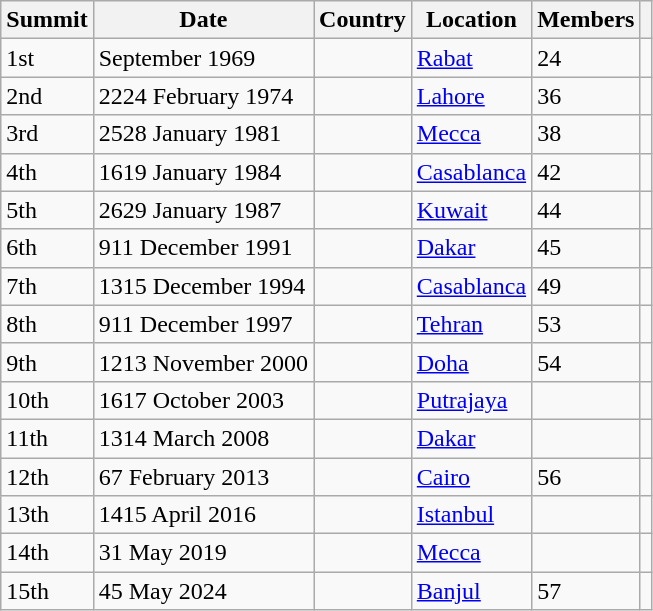<table class="wikitable sortable" style="text-align:left;">
<tr>
<th scope="col" style="text-align:center;">Summit</th>
<th scope="col" style="text-align:center;">Date</th>
<th scope="col" style="text-align:center;">Country</th>
<th scope="col" style="text-align:center;">Location</th>
<th scope="col" style="text-align:center;">Members</th>
<th scope="col" class="unsortable" r></th>
</tr>
<tr>
<td>1st</td>
<td>September 1969</td>
<td></td>
<td><a href='#'>Rabat</a></td>
<td>24</td>
<td></td>
</tr>
<tr>
<td>2nd</td>
<td>2224 February 1974</td>
<td></td>
<td><a href='#'>Lahore</a></td>
<td>36</td>
<td></td>
</tr>
<tr>
<td>3rd</td>
<td>2528 January 1981</td>
<td></td>
<td><a href='#'>Mecca</a></td>
<td>38</td>
<td></td>
</tr>
<tr>
<td>4th</td>
<td>1619 January 1984</td>
<td></td>
<td><a href='#'>Casablanca</a></td>
<td>42</td>
<td></td>
</tr>
<tr>
<td>5th</td>
<td>2629 January 1987</td>
<td></td>
<td><a href='#'>Kuwait</a></td>
<td>44</td>
<td></td>
</tr>
<tr>
<td>6th</td>
<td>911 December 1991</td>
<td></td>
<td><a href='#'>Dakar</a></td>
<td>45</td>
<td></td>
</tr>
<tr>
<td>7th</td>
<td>1315 December 1994</td>
<td></td>
<td><a href='#'>Casablanca</a></td>
<td>49</td>
<td></td>
</tr>
<tr>
<td>8th</td>
<td>911 December 1997</td>
<td></td>
<td><a href='#'>Tehran</a></td>
<td>53</td>
<td></td>
</tr>
<tr>
<td>9th</td>
<td>1213 November 2000</td>
<td></td>
<td><a href='#'>Doha</a></td>
<td>54</td>
<td></td>
</tr>
<tr>
<td>10th</td>
<td>1617 October 2003</td>
<td></td>
<td><a href='#'>Putrajaya</a></td>
<td></td>
<td></td>
</tr>
<tr>
<td>11th</td>
<td>1314 March 2008</td>
<td></td>
<td><a href='#'>Dakar</a></td>
<td></td>
<td></td>
</tr>
<tr>
<td>12th</td>
<td>67 February 2013</td>
<td></td>
<td><a href='#'>Cairo</a></td>
<td>56</td>
<td></td>
</tr>
<tr>
<td>13th</td>
<td>1415 April 2016</td>
<td></td>
<td><a href='#'>Istanbul</a></td>
<td></td>
<td></td>
</tr>
<tr>
<td>14th</td>
<td>31 May 2019</td>
<td></td>
<td><a href='#'>Mecca</a></td>
<td></td>
<td></td>
</tr>
<tr>
<td>15th</td>
<td>45 May 2024</td>
<td></td>
<td><a href='#'>Banjul</a></td>
<td>57</td>
<td></td>
</tr>
</table>
